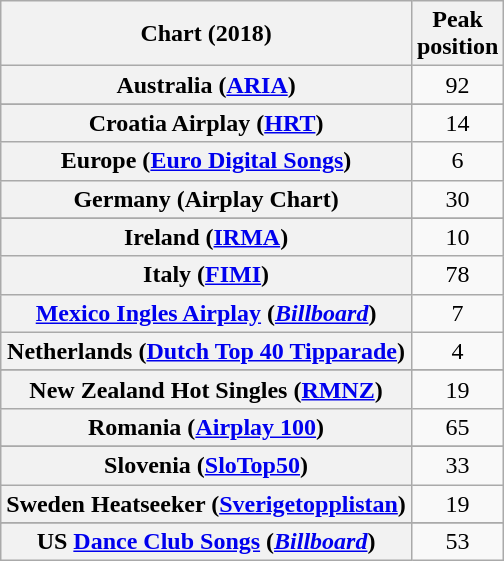<table class="wikitable sortable plainrowheaders" style="text-align:center">
<tr>
<th scope="col">Chart (2018)</th>
<th scope="col">Peak<br>position</th>
</tr>
<tr>
<th scope="row">Australia (<a href='#'>ARIA</a>)</th>
<td>92</td>
</tr>
<tr>
</tr>
<tr>
</tr>
<tr>
</tr>
<tr>
</tr>
<tr>
<th scope="row">Croatia Airplay (<a href='#'>HRT</a>)</th>
<td>14</td>
</tr>
<tr>
<th scope="row">Europe (<a href='#'>Euro Digital Songs</a>)</th>
<td>6</td>
</tr>
<tr>
<th scope="row">Germany (Airplay Chart)</th>
<td>30</td>
</tr>
<tr>
</tr>
<tr>
<th scope="row">Ireland (<a href='#'>IRMA</a>)</th>
<td>10</td>
</tr>
<tr>
<th scope="row">Italy (<a href='#'>FIMI</a>)</th>
<td>78</td>
</tr>
<tr>
<th scope="row"><a href='#'>Mexico Ingles Airplay</a> (<em><a href='#'>Billboard</a></em>)</th>
<td>7</td>
</tr>
<tr>
<th scope="row">Netherlands (<a href='#'>Dutch Top 40 Tipparade</a>)</th>
<td>4</td>
</tr>
<tr>
</tr>
<tr>
<th scope="row">New Zealand Hot Singles (<a href='#'>RMNZ</a>)</th>
<td>19</td>
</tr>
<tr>
<th scope="row">Romania (<a href='#'>Airplay 100</a>)</th>
<td>65</td>
</tr>
<tr>
</tr>
<tr>
</tr>
<tr>
</tr>
<tr>
<th scope="row">Slovenia (<a href='#'>SloTop50</a>)</th>
<td>33</td>
</tr>
<tr>
<th scope="row">Sweden Heatseeker (<a href='#'>Sverigetopplistan</a>)</th>
<td>19</td>
</tr>
<tr>
</tr>
<tr>
<th scope="row">US <a href='#'>Dance Club Songs</a> (<em><a href='#'>Billboard</a></em>)</th>
<td>53</td>
</tr>
</table>
